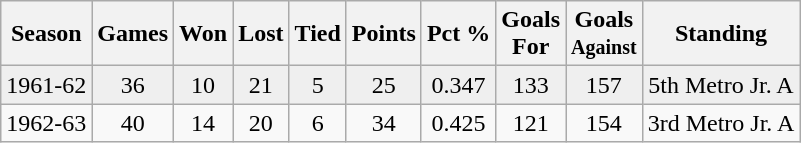<table class="wikitable">
<tr>
<th>Season</th>
<th>Games</th>
<th>Won</th>
<th>Lost</th>
<th>Tied</th>
<th>Points</th>
<th>Pct %</th>
<th>Goals<br>For</th>
<th>Goals<br><small>Against</small></th>
<th>Standing</th>
</tr>
<tr align="center" bgcolor="efefef">
<td>1961-62</td>
<td>36</td>
<td>10</td>
<td>21</td>
<td>5</td>
<td>25</td>
<td>0.347</td>
<td>133</td>
<td>157</td>
<td>5th Metro Jr. A</td>
</tr>
<tr align="center">
<td>1962-63</td>
<td>40</td>
<td>14</td>
<td>20</td>
<td>6</td>
<td>34</td>
<td>0.425</td>
<td>121</td>
<td>154</td>
<td>3rd Metro Jr. A</td>
</tr>
</table>
